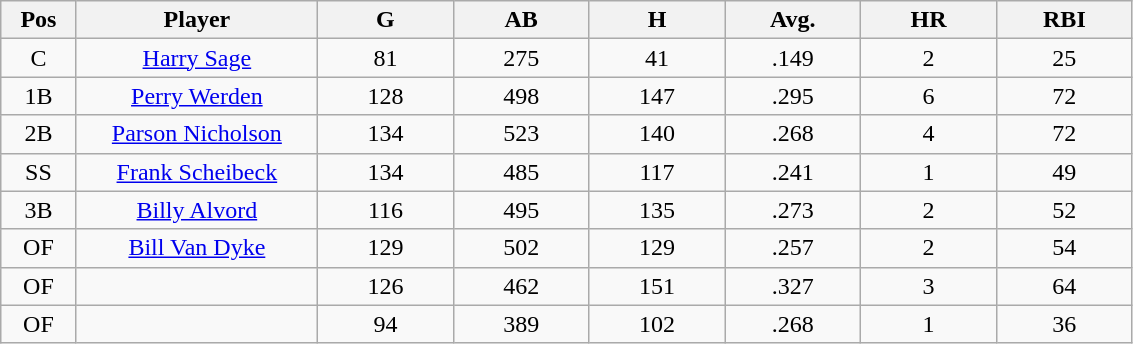<table class="wikitable sortable">
<tr>
<th bgcolor="#DDDDFF" width="5%">Pos</th>
<th bgcolor="#DDDDFF" width="16%">Player</th>
<th bgcolor="#DDDDFF" width="9%">G</th>
<th bgcolor="#DDDDFF" width="9%">AB</th>
<th bgcolor="#DDDDFF" width="9%">H</th>
<th bgcolor="#DDDDFF" width="9%">Avg.</th>
<th bgcolor="#DDDDFF" width="9%">HR</th>
<th bgcolor="#DDDDFF" width="9%">RBI</th>
</tr>
<tr align="center">
<td>C</td>
<td><a href='#'>Harry Sage</a></td>
<td>81</td>
<td>275</td>
<td>41</td>
<td>.149</td>
<td>2</td>
<td>25</td>
</tr>
<tr align="center">
<td>1B</td>
<td><a href='#'>Perry Werden</a></td>
<td>128</td>
<td>498</td>
<td>147</td>
<td>.295</td>
<td>6</td>
<td>72</td>
</tr>
<tr align="center">
<td>2B</td>
<td><a href='#'>Parson Nicholson</a></td>
<td>134</td>
<td>523</td>
<td>140</td>
<td>.268</td>
<td>4</td>
<td>72</td>
</tr>
<tr align="center">
<td>SS</td>
<td><a href='#'>Frank Scheibeck</a></td>
<td>134</td>
<td>485</td>
<td>117</td>
<td>.241</td>
<td>1</td>
<td>49</td>
</tr>
<tr align="center">
<td>3B</td>
<td><a href='#'>Billy Alvord</a></td>
<td>116</td>
<td>495</td>
<td>135</td>
<td>.273</td>
<td>2</td>
<td>52</td>
</tr>
<tr align="center">
<td>OF</td>
<td><a href='#'>Bill Van Dyke</a></td>
<td>129</td>
<td>502</td>
<td>129</td>
<td>.257</td>
<td>2</td>
<td>54</td>
</tr>
<tr align="center">
<td>OF</td>
<td></td>
<td>126</td>
<td>462</td>
<td>151</td>
<td>.327</td>
<td>3</td>
<td>64</td>
</tr>
<tr align="center">
<td>OF</td>
<td></td>
<td>94</td>
<td>389</td>
<td>102</td>
<td>.268</td>
<td>1</td>
<td>36</td>
</tr>
</table>
